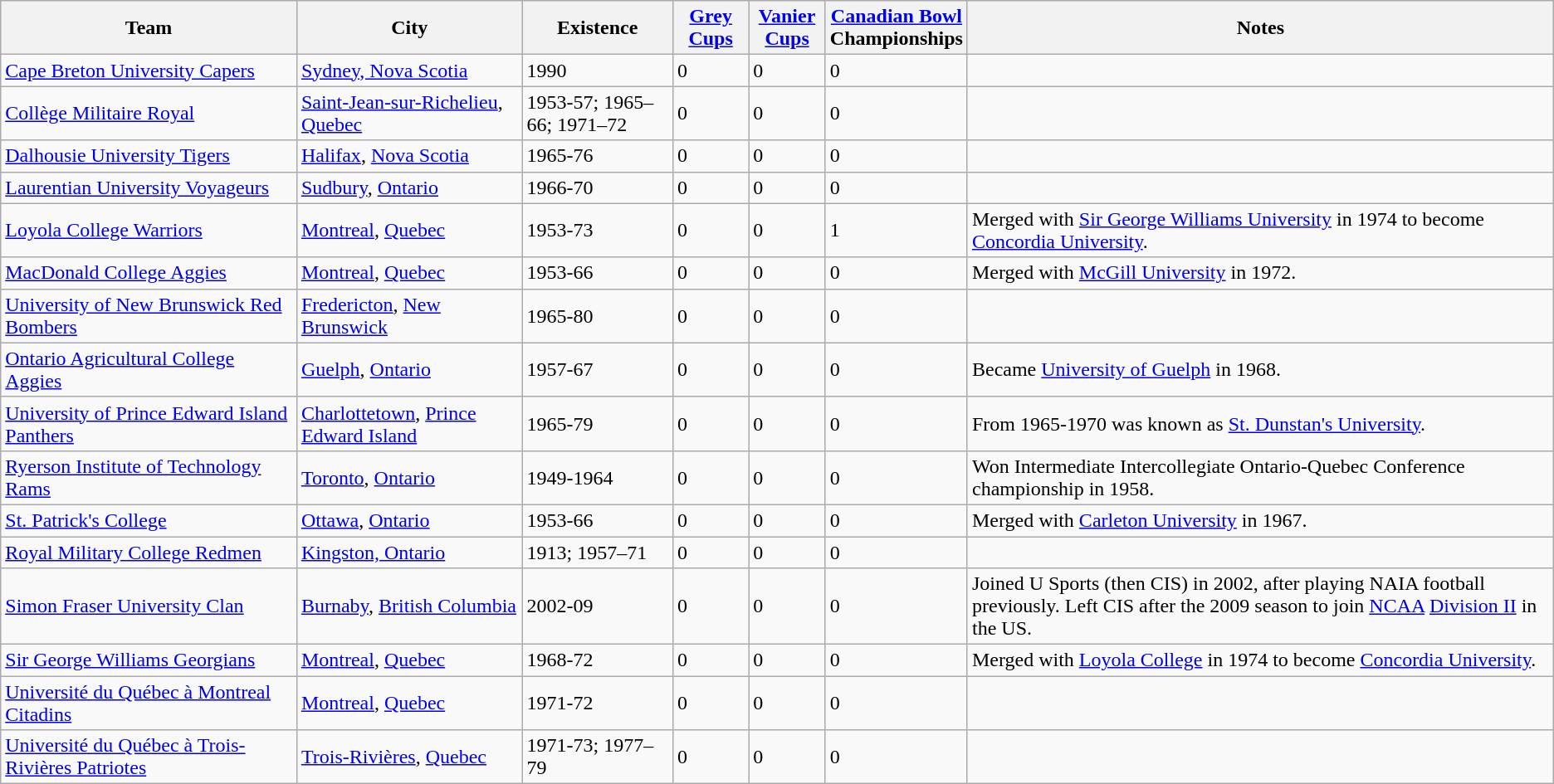<table class="wikitable">
<tr>
<th bgcolor="#DDDDFF" width="20%">Team</th>
<th bgcolor="#DDDDFF" width="15%">City</th>
<th bgcolor="#DDDDFF" width="10%">Existence</th>
<th bgcolor="#DDDDFF" width="5%"><a href='#'>Grey Cups</a></th>
<th bgcolor="#DDDDFF" width="5%"><a href='#'>Vanier Cups</a></th>
<th bgcolor="#DDDDFF" width="5%"><a href='#'>Canadian Bowl</a> Championships</th>
<th bgcolor="#DDDDFF" width="45%">Notes</th>
</tr>
<tr>
<td><a href='#'>Cape Breton University Capers</a></td>
<td><a href='#'>Sydney, Nova Scotia</a></td>
<td>1990</td>
<td>0</td>
<td>0</td>
<td>0</td>
<td></td>
</tr>
<tr>
<td><a href='#'>Collège Militaire Royal</a></td>
<td><a href='#'>Saint-Jean-sur-Richelieu</a>, <a href='#'>Quebec</a></td>
<td>1953-57; 1965–66; 1971–72</td>
<td>0</td>
<td>0</td>
<td>0</td>
<td></td>
</tr>
<tr>
<td><a href='#'>Dalhousie University Tigers</a></td>
<td><a href='#'>Halifax</a>, <a href='#'>Nova Scotia</a></td>
<td>1965-76</td>
<td>0</td>
<td>0</td>
<td>0</td>
<td></td>
</tr>
<tr>
<td><a href='#'>Laurentian University Voyageurs</a></td>
<td><a href='#'>Sudbury</a>, <a href='#'>Ontario</a></td>
<td>1966-70</td>
<td>0</td>
<td>0</td>
<td>0</td>
<td></td>
</tr>
<tr>
<td><a href='#'>Loyola College Warriors</a></td>
<td><a href='#'>Montreal</a>, <a href='#'>Quebec</a></td>
<td>1953-73</td>
<td>0</td>
<td>0</td>
<td>1</td>
<td>Merged with <a href='#'>Sir George Williams University</a> in 1974 to become <a href='#'>Concordia University</a>.</td>
</tr>
<tr>
<td><a href='#'>MacDonald College Aggies</a></td>
<td><a href='#'>Montreal</a>, <a href='#'>Quebec</a></td>
<td>1953-66</td>
<td>0</td>
<td>0</td>
<td>0</td>
<td>Merged with <a href='#'>McGill University</a> in 1972.</td>
</tr>
<tr>
<td><a href='#'>University of New Brunswick Red Bombers</a></td>
<td><a href='#'>Fredericton</a>, <a href='#'>New Brunswick</a></td>
<td>1965-80</td>
<td>0</td>
<td>0</td>
<td>0</td>
<td></td>
</tr>
<tr>
<td><a href='#'>Ontario Agricultural College Aggies</a></td>
<td><a href='#'>Guelph</a>, <a href='#'>Ontario</a></td>
<td>1957-67</td>
<td>0</td>
<td>0</td>
<td>0</td>
<td>Became <a href='#'>University of Guelph</a> in 1968.</td>
</tr>
<tr>
<td><a href='#'>University of Prince Edward Island Panthers</a></td>
<td><a href='#'>Charlottetown</a>, <a href='#'>Prince Edward Island</a></td>
<td>1965-79</td>
<td>0</td>
<td>0</td>
<td>0</td>
<td>From 1965-1970 was known as <a href='#'>St. Dunstan's University</a>.</td>
</tr>
<tr>
<td><a href='#'>Ryerson Institute of Technology Rams</a></td>
<td><a href='#'>Toronto</a>, <a href='#'>Ontario</a></td>
<td>1949-1964</td>
<td>0</td>
<td>0</td>
<td>0</td>
<td>Won Intermediate Intercollegiate Ontario-Quebec Conference championship in 1958.</td>
</tr>
<tr>
<td><a href='#'>St. Patrick's College</a></td>
<td><a href='#'>Ottawa</a>, <a href='#'>Ontario</a></td>
<td>1953-66</td>
<td>0</td>
<td>0</td>
<td>0</td>
<td>Merged with <a href='#'>Carleton University</a> in 1967.</td>
</tr>
<tr>
<td><a href='#'>Royal Military College Redmen</a></td>
<td><a href='#'>Kingston, Ontario</a></td>
<td>1913; 1957–71</td>
<td>0</td>
<td>0</td>
<td>0</td>
<td></td>
</tr>
<tr>
<td><a href='#'>Simon Fraser University Clan</a></td>
<td><a href='#'>Burnaby</a>, <a href='#'>British Columbia</a></td>
<td>2002-09</td>
<td>0</td>
<td>0</td>
<td>0</td>
<td>Joined U Sports (then CIS) in 2002, after playing NAIA football previously. Left CIS after the 2009 season to join <a href='#'>NCAA</a> <a href='#'>Division II</a> in the US.</td>
</tr>
<tr>
<td><a href='#'>Sir George Williams Georgians</a></td>
<td><a href='#'>Montreal</a>, <a href='#'>Quebec</a></td>
<td>1968-72</td>
<td>0</td>
<td>0</td>
<td>0</td>
<td>Merged with <a href='#'>Loyola College</a> in 1974 to become <a href='#'>Concordia University</a>.</td>
</tr>
<tr>
<td><a href='#'>Université du Québec à Montreal Citadins</a></td>
<td><a href='#'>Montreal</a>, <a href='#'>Quebec</a></td>
<td>1971-72</td>
<td>0</td>
<td>0</td>
<td>0</td>
<td></td>
</tr>
<tr>
<td><a href='#'>Université du Québec à Trois-Rivières Patriotes</a></td>
<td><a href='#'>Trois-Rivières</a>, <a href='#'>Quebec</a></td>
<td>1971-73; 1977–79</td>
<td>0</td>
<td>0</td>
<td>0</td>
<td></td>
</tr>
</table>
